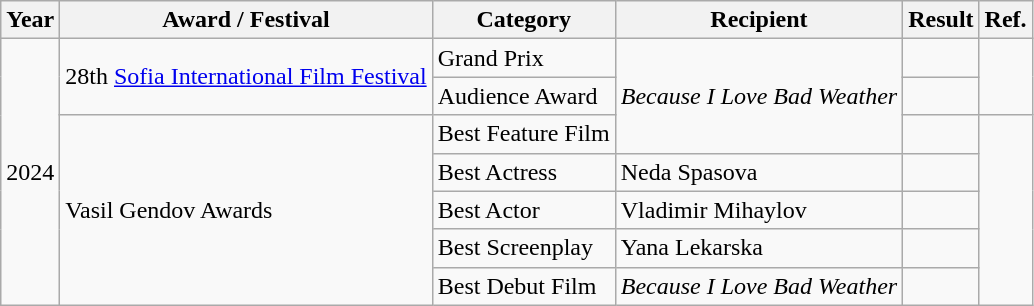<table class="wikitable">
<tr>
<th>Year</th>
<th>Award / Festival</th>
<th>Category</th>
<th>Recipient</th>
<th>Result</th>
<th>Ref.</th>
</tr>
<tr>
<td rowspan="7">2024</td>
<td rowspan="2">28th <a href='#'>Sofia International Film Festival</a></td>
<td>Grand Prix</td>
<td rowspan="3"><em>Because I Love Bad Weather</em></td>
<td></td>
<td rowspan="2"></td>
</tr>
<tr>
<td>Audience Award</td>
<td></td>
</tr>
<tr>
<td rowspan="5">Vasil Gendov Awards</td>
<td>Best Feature Film</td>
<td></td>
<td rowspan="5"></td>
</tr>
<tr>
<td>Best Actress</td>
<td>Neda Spasova</td>
<td></td>
</tr>
<tr>
<td>Best Actor</td>
<td>Vladimir Mihaylov</td>
<td></td>
</tr>
<tr>
<td>Best Screenplay</td>
<td>Yana Lekarska</td>
<td></td>
</tr>
<tr>
<td>Best Debut Film</td>
<td><em>Because I Love Bad Weather</em></td>
<td></td>
</tr>
</table>
